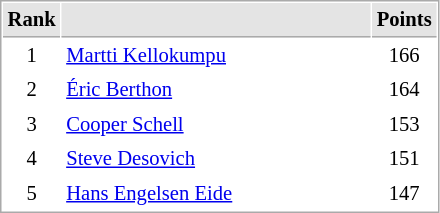<table cellspacing="1" cellpadding="3" style="border:1px solid #AAAAAA;font-size:86%">
<tr bgcolor="#E4E4E4">
<th style="border-bottom:1px solid #AAAAAA" width=10>Rank</th>
<th style="border-bottom:1px solid #AAAAAA" width=200></th>
<th style="border-bottom:1px solid #AAAAAA" width=20>Points</th>
</tr>
<tr>
<td align="center">1</td>
<td> <a href='#'>Martti Kellokumpu</a></td>
<td align=center>166</td>
</tr>
<tr>
<td align="center">2</td>
<td> <a href='#'>Éric Berthon</a></td>
<td align=center>164</td>
</tr>
<tr>
<td align="center">3</td>
<td> <a href='#'>Cooper Schell</a></td>
<td align=center>153</td>
</tr>
<tr>
<td align="center">4</td>
<td> <a href='#'>Steve Desovich</a></td>
<td align=center>151</td>
</tr>
<tr>
<td align="center">5</td>
<td> <a href='#'>Hans Engelsen Eide</a></td>
<td align=center>147</td>
</tr>
</table>
